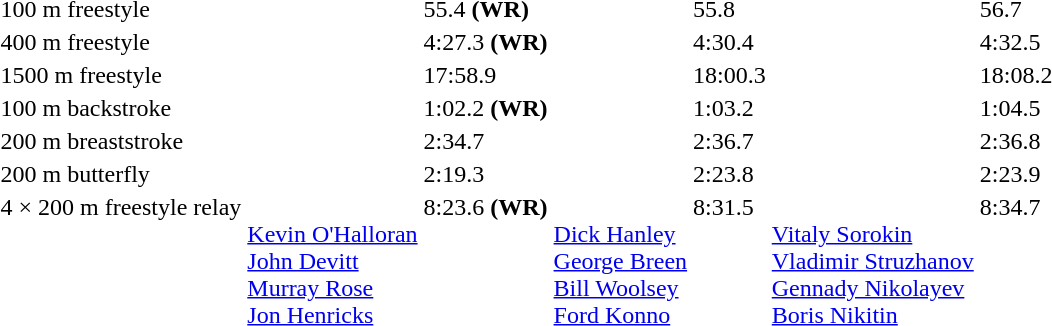<table>
<tr>
<td>100 m freestyle<br></td>
<td></td>
<td>55.4 <strong>(WR)</strong></td>
<td></td>
<td>55.8</td>
<td></td>
<td>56.7</td>
</tr>
<tr>
<td>400 m freestyle<br></td>
<td></td>
<td>4:27.3 <strong>(WR)</strong></td>
<td></td>
<td>4:30.4</td>
<td></td>
<td>4:32.5</td>
</tr>
<tr>
<td>1500 m freestyle<br></td>
<td></td>
<td>17:58.9</td>
<td></td>
<td>18:00.3</td>
<td></td>
<td>18:08.2</td>
</tr>
<tr>
<td>100 m backstroke<br></td>
<td></td>
<td>1:02.2 <strong>(WR)</strong></td>
<td></td>
<td>1:03.2</td>
<td></td>
<td>1:04.5</td>
</tr>
<tr>
<td>200 m breaststroke<br></td>
<td></td>
<td>2:34.7</td>
<td></td>
<td>2:36.7</td>
<td></td>
<td>2:36.8</td>
</tr>
<tr>
<td>200 m butterfly<br></td>
<td></td>
<td>2:19.3</td>
<td></td>
<td>2:23.8</td>
<td></td>
<td>2:23.9</td>
</tr>
<tr valign="top">
<td>4 × 200 m freestyle relay<br></td>
<td><br><a href='#'>Kevin O'Halloran</a><br><a href='#'>John Devitt</a><br><a href='#'>Murray Rose</a><br><a href='#'>Jon Henricks</a></td>
<td>8:23.6 <strong>(WR)</strong></td>
<td><br><a href='#'>Dick Hanley</a><br><a href='#'>George Breen</a><br><a href='#'>Bill Woolsey</a><br><a href='#'>Ford Konno</a></td>
<td>8:31.5</td>
<td><br><a href='#'>Vitaly Sorokin</a><br><a href='#'>Vladimir Struzhanov</a><br><a href='#'>Gennady Nikolayev</a><br><a href='#'>Boris Nikitin</a></td>
<td>8:34.7</td>
</tr>
</table>
